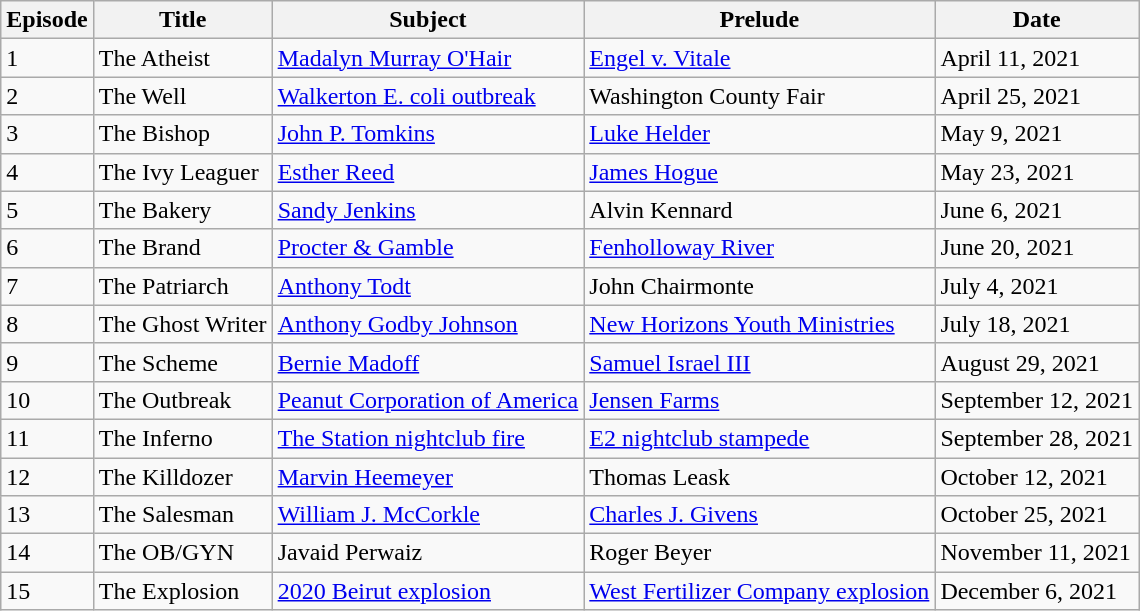<table class="wikitable">
<tr>
<th>Episode</th>
<th>Title</th>
<th>Subject</th>
<th>Prelude</th>
<th>Date</th>
</tr>
<tr>
<td>1</td>
<td>The Atheist</td>
<td><a href='#'>Madalyn Murray O'Hair</a></td>
<td><a href='#'>Engel v. Vitale</a></td>
<td>April 11, 2021</td>
</tr>
<tr>
<td>2</td>
<td>The Well</td>
<td><a href='#'>Walkerton E. coli outbreak</a></td>
<td>Washington County Fair</td>
<td>April 25, 2021</td>
</tr>
<tr>
<td>3</td>
<td>The Bishop</td>
<td><a href='#'>John P. Tomkins</a></td>
<td><a href='#'>Luke Helder</a></td>
<td>May 9, 2021</td>
</tr>
<tr>
<td>4</td>
<td>The Ivy Leaguer</td>
<td><a href='#'>Esther Reed</a></td>
<td><a href='#'>James Hogue</a></td>
<td>May 23, 2021</td>
</tr>
<tr>
<td>5</td>
<td>The Bakery</td>
<td><a href='#'>Sandy Jenkins</a></td>
<td>Alvin Kennard</td>
<td>June 6, 2021</td>
</tr>
<tr>
<td>6</td>
<td>The Brand</td>
<td><a href='#'>Procter & Gamble</a></td>
<td><a href='#'>Fenholloway River</a></td>
<td>June 20, 2021</td>
</tr>
<tr>
<td>7</td>
<td>The Patriarch</td>
<td><a href='#'>Anthony Todt</a></td>
<td>John Chairmonte</td>
<td>July 4, 2021</td>
</tr>
<tr>
<td>8</td>
<td>The Ghost Writer</td>
<td><a href='#'>Anthony Godby Johnson</a></td>
<td><a href='#'>New Horizons Youth Ministries</a></td>
<td>July 18, 2021</td>
</tr>
<tr>
<td>9</td>
<td>The Scheme</td>
<td><a href='#'>Bernie Madoff</a></td>
<td><a href='#'>Samuel Israel III</a></td>
<td>August 29, 2021</td>
</tr>
<tr>
<td>10</td>
<td>The Outbreak</td>
<td><a href='#'>Peanut Corporation of America</a></td>
<td><a href='#'>Jensen Farms</a></td>
<td>September 12, 2021</td>
</tr>
<tr>
<td>11</td>
<td>The Inferno</td>
<td><a href='#'>The Station nightclub fire</a></td>
<td><a href='#'>E2 nightclub stampede</a></td>
<td>September 28, 2021</td>
</tr>
<tr>
<td>12</td>
<td>The Killdozer</td>
<td><a href='#'>Marvin Heemeyer</a></td>
<td>Thomas Leask</td>
<td>October 12, 2021</td>
</tr>
<tr>
<td>13</td>
<td>The Salesman</td>
<td><a href='#'>William J. McCorkle</a></td>
<td><a href='#'>Charles J. Givens</a></td>
<td>October 25, 2021</td>
</tr>
<tr>
<td>14</td>
<td>The OB/GYN</td>
<td>Javaid Perwaiz</td>
<td>Roger Beyer</td>
<td>November 11, 2021</td>
</tr>
<tr>
<td>15</td>
<td>The Explosion</td>
<td><a href='#'>2020 Beirut explosion</a></td>
<td><a href='#'>West Fertilizer Company explosion</a></td>
<td>December 6, 2021</td>
</tr>
</table>
